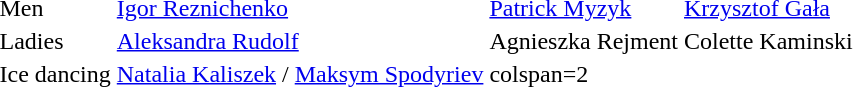<table>
<tr>
<td>Men</td>
<td><a href='#'>Igor Reznichenko</a></td>
<td><a href='#'>Patrick Myzyk</a></td>
<td><a href='#'>Krzysztof Gała</a></td>
</tr>
<tr>
<td>Ladies</td>
<td><a href='#'>Aleksandra Rudolf</a></td>
<td>Agnieszka Rejment</td>
<td>Colette Kaminski</td>
</tr>
<tr>
<td>Ice dancing</td>
<td><a href='#'>Natalia Kaliszek</a> / <a href='#'>Maksym Spodyriev</a></td>
<td>colspan=2 </td>
</tr>
</table>
